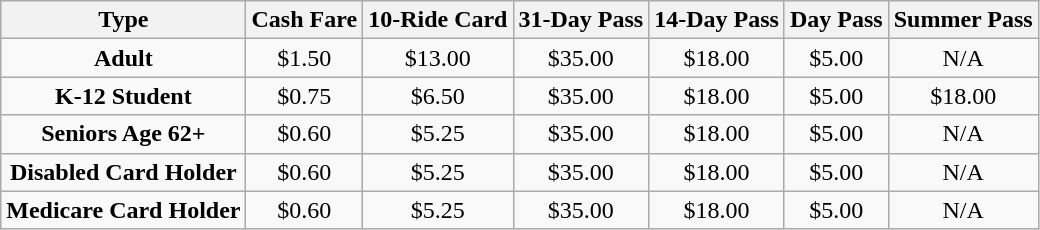<table class=wikitable style="text-align:center">
<tr>
<th>Type</th>
<th>Cash Fare</th>
<th>10-Ride Card</th>
<th>31-Day Pass</th>
<th>14-Day Pass</th>
<th>Day Pass</th>
<th>Summer Pass</th>
</tr>
<tr>
<td><strong>Adult</strong></td>
<td>$1.50</td>
<td>$13.00</td>
<td>$35.00</td>
<td>$18.00</td>
<td>$5.00</td>
<td>N/A</td>
</tr>
<tr>
<td><strong>K-12 Student</strong></td>
<td>$0.75</td>
<td>$6.50</td>
<td>$35.00</td>
<td>$18.00</td>
<td>$5.00</td>
<td>$18.00</td>
</tr>
<tr>
<td><strong>Seniors Age 62+</strong></td>
<td>$0.60</td>
<td>$5.25</td>
<td>$35.00</td>
<td>$18.00</td>
<td>$5.00</td>
<td>N/A</td>
</tr>
<tr>
<td><strong>Disabled Card Holder</strong></td>
<td>$0.60</td>
<td>$5.25</td>
<td>$35.00</td>
<td>$18.00</td>
<td>$5.00</td>
<td>N/A</td>
</tr>
<tr>
<td><strong>Medicare Card Holder</strong></td>
<td>$0.60</td>
<td>$5.25</td>
<td>$35.00</td>
<td>$18.00</td>
<td>$5.00</td>
<td>N/A</td>
</tr>
</table>
